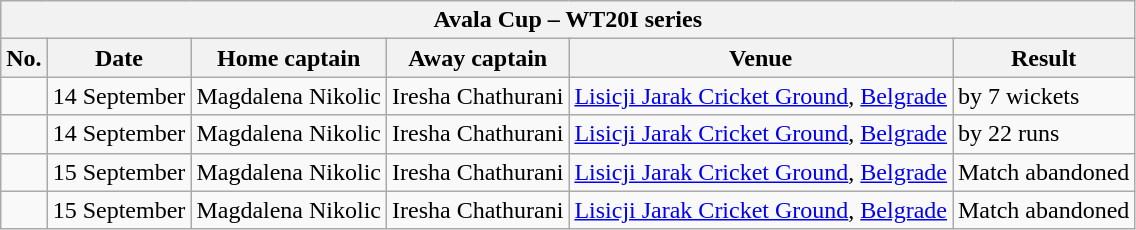<table class="wikitable">
<tr>
<th colspan="6">Avala Cup – WT20I series</th>
</tr>
<tr>
<th>No.</th>
<th>Date</th>
<th>Home captain</th>
<th>Away captain</th>
<th>Venue</th>
<th>Result</th>
</tr>
<tr>
<td></td>
<td>14 September</td>
<td>Magdalena Nikolic</td>
<td>Iresha Chathurani</td>
<td><a href='#'>Lisicji Jarak Cricket Ground</a>, <a href='#'>Belgrade</a></td>
<td> by 7 wickets</td>
</tr>
<tr>
<td></td>
<td>14 September</td>
<td>Magdalena Nikolic</td>
<td>Iresha Chathurani</td>
<td><a href='#'>Lisicji Jarak Cricket Ground</a>, <a href='#'>Belgrade</a></td>
<td> by 22 runs</td>
</tr>
<tr>
<td></td>
<td>15 September</td>
<td>Magdalena Nikolic</td>
<td>Iresha Chathurani</td>
<td><a href='#'>Lisicji Jarak Cricket Ground</a>, <a href='#'>Belgrade</a></td>
<td>Match abandoned</td>
</tr>
<tr>
<td></td>
<td>15 September</td>
<td>Magdalena Nikolic</td>
<td>Iresha Chathurani</td>
<td><a href='#'>Lisicji Jarak Cricket Ground</a>, <a href='#'>Belgrade</a></td>
<td>Match abandoned</td>
</tr>
</table>
